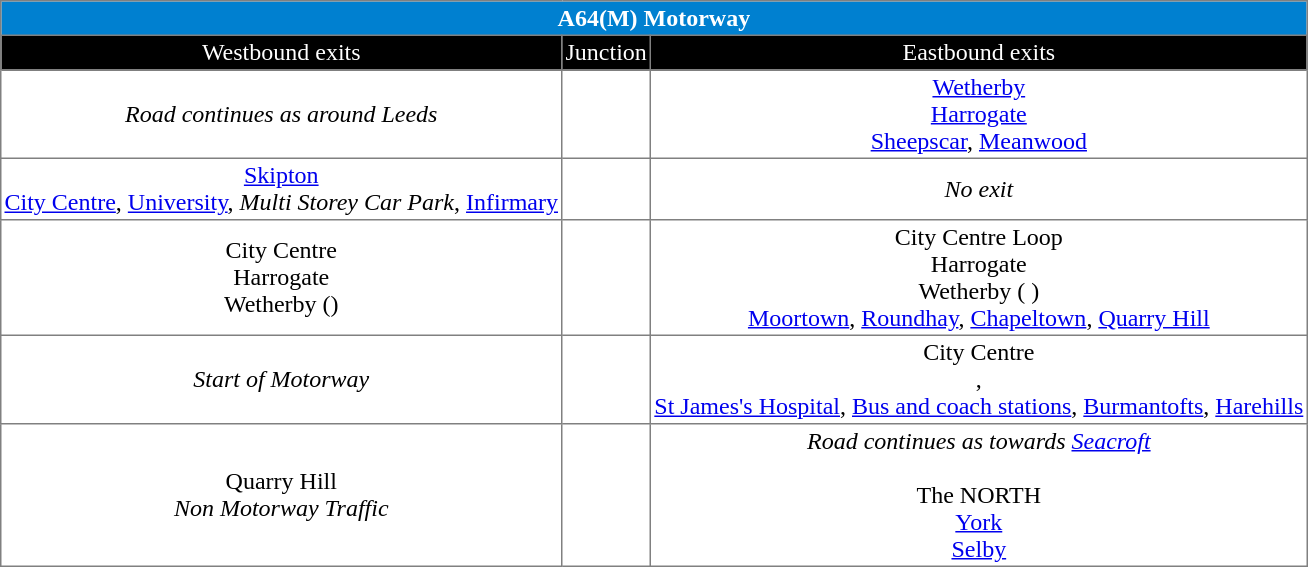<table border=1 cellpadding=2 style="margin-left:1em; margin-bottom: 1em;  border-collapse: collapse; ">
<tr align="center" bgcolor="0080d0" style="color: white;">
<td colspan="3"><strong>A64(M) Motorway</strong></td>
</tr>
<tr align="center" bgcolor="000000" style="color: white">
<td>Westbound exits</td>
<td>Junction</td>
<td>Eastbound exits</td>
</tr>
<tr align="center">
<td><em>Road continues as  around Leeds</em></td>
<td></td>
<td><a href='#'>Wetherby</a> <br><a href='#'>Harrogate</a> <br><a href='#'>Sheepscar</a>, <a href='#'>Meanwood</a></td>
</tr>
<tr align="center">
<td><a href='#'>Skipton</a> <br><a href='#'>City Centre</a>, <a href='#'>University</a>, <em>Multi Storey Car Park</em>, <a href='#'>Infirmary</a></td>
<td></td>
<td><em>No exit</em></td>
</tr>
<tr align="center">
<td>City Centre<br>Harrogate <br>Wetherby ()</td>
<td></td>
<td>City Centre Loop<br>Harrogate <br>Wetherby ( )<br><a href='#'>Moortown</a>, <a href='#'>Roundhay</a>, <a href='#'>Chapeltown</a>, <a href='#'>Quarry Hill</a></td>
</tr>
<tr align="center">
<td><em>Start of Motorway</em></td>
<td></td>
<td>City Centre<br> , <br><a href='#'>St James's Hospital</a>, <a href='#'>Bus and coach stations</a>, <a href='#'>Burmantofts</a>, <a href='#'>Harehills</a></td>
</tr>
<tr align="center">
<td>Quarry Hill<br><em>Non Motorway Traffic</em></td>
<td></td>
<td><em>Road continues as <strong> </strong> towards <a href='#'>Seacroft</a></em><br><br>The NORTH<br><a href='#'>York</a> <strong> </strong><br><a href='#'>Selby</a> <strong></strong></td>
</tr>
</table>
